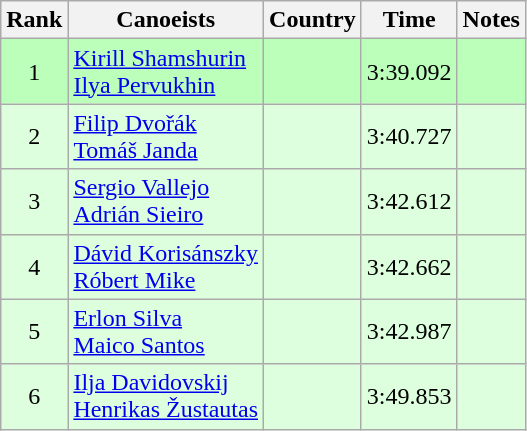<table class="wikitable" style="text-align:center">
<tr>
<th>Rank</th>
<th>Canoeists</th>
<th>Country</th>
<th>Time</th>
<th>Notes</th>
</tr>
<tr bgcolor=bbffbb>
<td>1</td>
<td align="left"><a href='#'>Kirill Shamshurin</a><br><a href='#'>Ilya Pervukhin</a></td>
<td align="left"></td>
<td>3:39.092</td>
<td></td>
</tr>
<tr bgcolor=ddffdd>
<td>2</td>
<td align="left"><a href='#'>Filip Dvořák</a><br><a href='#'>Tomáš Janda</a></td>
<td align="left"></td>
<td>3:40.727</td>
<td></td>
</tr>
<tr bgcolor=ddffdd>
<td>3</td>
<td align="left"><a href='#'>Sergio Vallejo</a><br><a href='#'>Adrián Sieiro</a></td>
<td align="left"></td>
<td>3:42.612</td>
<td></td>
</tr>
<tr bgcolor=ddffdd>
<td>4</td>
<td align="left"><a href='#'>Dávid Korisánszky</a><br><a href='#'>Róbert Mike</a></td>
<td align="left"></td>
<td>3:42.662</td>
<td></td>
</tr>
<tr bgcolor=ddffdd>
<td>5</td>
<td align="left"><a href='#'>Erlon Silva</a><br><a href='#'>Maico Santos</a></td>
<td align="left"></td>
<td>3:42.987</td>
<td></td>
</tr>
<tr bgcolor=ddffdd>
<td>6</td>
<td align="left"><a href='#'>Ilja Davidovskij</a><br><a href='#'>Henrikas Žustautas</a></td>
<td align="left"></td>
<td>3:49.853</td>
<td></td>
</tr>
</table>
